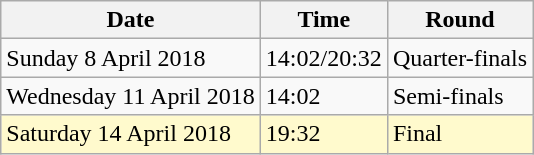<table class="wikitable">
<tr>
<th>Date</th>
<th>Time</th>
<th>Round</th>
</tr>
<tr>
<td>Sunday 8 April 2018</td>
<td>14:02/20:32</td>
<td>Quarter-finals</td>
</tr>
<tr>
<td>Wednesday 11 April 2018</td>
<td>14:02</td>
<td>Semi-finals</td>
</tr>
<tr>
<td style=background:lemonchiffon>Saturday 14 April 2018</td>
<td style=background:lemonchiffon>19:32</td>
<td style=background:lemonchiffon>Final</td>
</tr>
</table>
